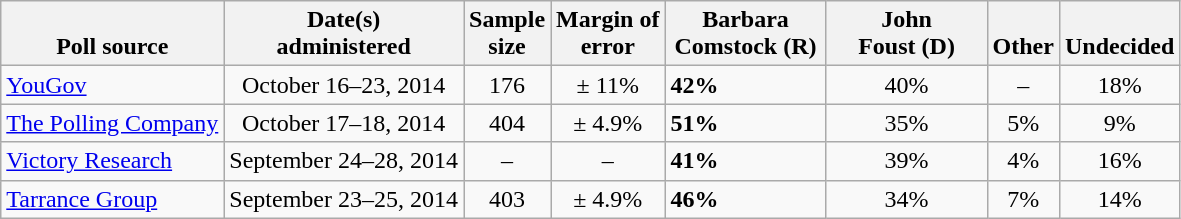<table class="wikitable">
<tr valign= bottom>
<th>Poll source</th>
<th>Date(s)<br>administered</th>
<th>Sample<br>size</th>
<th>Margin of<br>error</th>
<th style="width:100px;">Barbara<br>Comstock (R)</th>
<th style="width:100px;">John<br>Foust (D)</th>
<th>Other</th>
<th>Undecided</th>
</tr>
<tr>
<td><a href='#'>YouGov</a></td>
<td align=center>October 16–23, 2014</td>
<td align=center>176</td>
<td align=center>± 11%</td>
<td><strong>42%</strong></td>
<td align=center>40%</td>
<td align=center>–</td>
<td align=center>18%</td>
</tr>
<tr>
<td><a href='#'>The Polling Company</a></td>
<td align=center>October 17–18, 2014</td>
<td align=center>404</td>
<td align=center>± 4.9%</td>
<td><strong>51%</strong></td>
<td align=center>35%</td>
<td align=center>5%</td>
<td align=center>9%</td>
</tr>
<tr>
<td><a href='#'>Victory Research</a></td>
<td align=center>September 24–28, 2014</td>
<td align=center>–</td>
<td align=center>–</td>
<td><strong>41%</strong></td>
<td align=center>39%</td>
<td align=center>4%</td>
<td align=center>16%</td>
</tr>
<tr>
<td><a href='#'>Tarrance Group</a></td>
<td align=center>September 23–25, 2014</td>
<td align=center>403</td>
<td align=center>± 4.9%</td>
<td><strong>46%</strong></td>
<td align=center>34%</td>
<td align=center>7%</td>
<td align=center>14%</td>
</tr>
</table>
